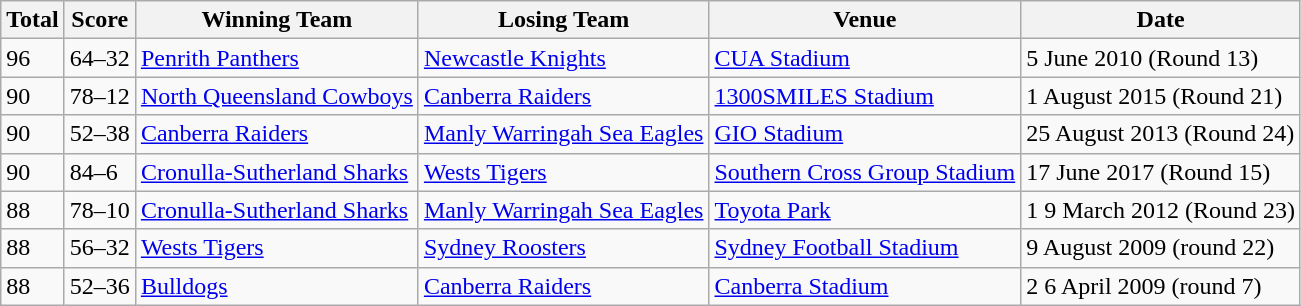<table class="wikitable">
<tr>
<th>Total</th>
<th>Score</th>
<th>Winning Team</th>
<th>Losing Team</th>
<th>Venue</th>
<th>Date</th>
</tr>
<tr>
<td>96</td>
<td>64–32</td>
<td> <a href='#'>Penrith Panthers</a></td>
<td> <a href='#'>Newcastle Knights</a></td>
<td><a href='#'>CUA Stadium</a></td>
<td>5 June 2010 (Round 13)</td>
</tr>
<tr>
<td>90</td>
<td>78–12</td>
<td> <a href='#'>North Queensland Cowboys</a></td>
<td> <a href='#'>Canberra Raiders</a></td>
<td><a href='#'>1300SMILES Stadium</a></td>
<td>1 August 2015 (Round 21)</td>
</tr>
<tr>
<td>90</td>
<td>52–38</td>
<td> <a href='#'>Canberra Raiders</a></td>
<td> <a href='#'>Manly Warringah Sea Eagles</a></td>
<td><a href='#'>GIO Stadium</a></td>
<td>25 August 2013 (Round 24)</td>
</tr>
<tr>
<td>90</td>
<td>84–6</td>
<td> <a href='#'>Cronulla-Sutherland Sharks</a></td>
<td> <a href='#'>Wests Tigers</a></td>
<td><a href='#'>Southern Cross Group Stadium</a></td>
<td>17 June 2017 (Round 15)</td>
</tr>
<tr>
<td>88</td>
<td>78–10</td>
<td> <a href='#'>Cronulla-Sutherland Sharks</a></td>
<td> <a href='#'>Manly Warringah Sea Eagles</a></td>
<td><a href='#'>Toyota Park</a></td>
<td>1 9 March 2012 (Round 23)</td>
</tr>
<tr>
<td>88</td>
<td>56–32</td>
<td> <a href='#'>Wests Tigers</a></td>
<td> <a href='#'>Sydney Roosters</a></td>
<td><a href='#'>Sydney Football Stadium</a></td>
<td>9 August 2009 (round 22)</td>
</tr>
<tr>
<td>88</td>
<td>52–36</td>
<td> <a href='#'>Bulldogs</a></td>
<td> <a href='#'>Canberra Raiders</a></td>
<td><a href='#'>Canberra Stadium</a></td>
<td>2 6 April 2009 (round 7)</td>
</tr>
</table>
